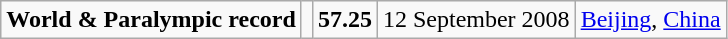<table class="wikitable">
<tr>
<td><strong>World & Paralympic record</strong></td>
<td></td>
<td><strong>57.25</strong></td>
<td>12 September 2008</td>
<td><a href='#'>Beijing</a>, <a href='#'>China</a></td>
</tr>
</table>
